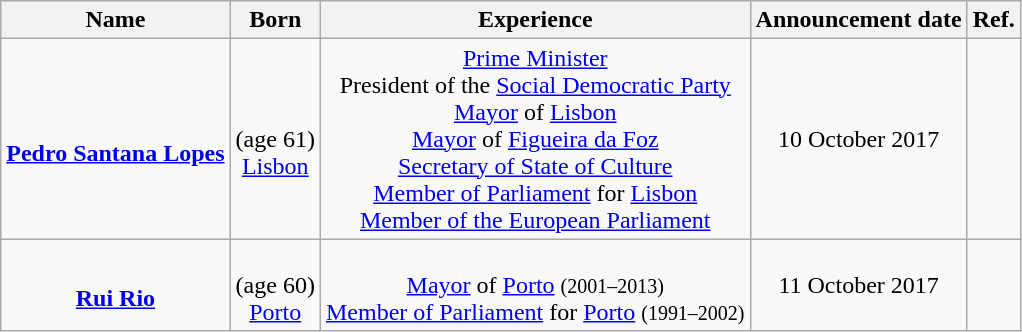<table class="wikitable" style="text-align:center">
<tr>
<th>Name</th>
<th>Born</th>
<th>Experience</th>
<th>Announcement date</th>
<th class="unsortable">Ref.</th>
</tr>
<tr>
<td><br><strong><a href='#'>Pedro Santana Lopes</a></strong></td>
<td><br>(age 61)<br><a href='#'>Lisbon</a></td>
<td><a href='#'>Prime Minister</a> <br>President of the <a href='#'>Social Democratic Party</a> <br><a href='#'>Mayor</a> of <a href='#'>Lisbon</a> <br><a href='#'>Mayor</a> of <a href='#'>Figueira da Foz</a> <br> <a href='#'>Secretary of State of Culture</a> <br><a href='#'>Member of Parliament</a> for <a href='#'>Lisbon</a>  <br><a href='#'>Member of the European Parliament</a> </td>
<td>10 October 2017</td>
<td></td>
</tr>
<tr>
<td><br><strong><a href='#'>Rui Rio</a></strong></td>
<td><br>(age 60)<br><a href='#'>Porto</a></td>
<td><br><a href='#'>Mayor</a> of <a href='#'>Porto</a> <small>(2001–2013)</small><br><a href='#'>Member of Parliament</a> for <a href='#'>Porto</a> <small>(1991–2002)</small></td>
<td>11 October 2017</td>
<td></td>
</tr>
</table>
